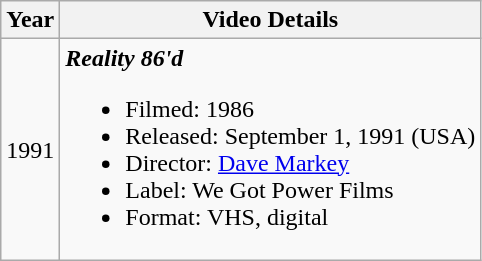<table class ="wikitable">
<tr>
<th>Year</th>
<th>Video Details</th>
</tr>
<tr>
<td>1991</td>
<td><strong><em>Reality 86'd</em></strong><br><ul><li>Filmed: 1986</li><li>Released: September 1, 1991 (USA)</li><li>Director: <a href='#'>Dave Markey</a></li><li>Label: We Got Power Films</li><li>Format: VHS, digital</li></ul></td>
</tr>
</table>
